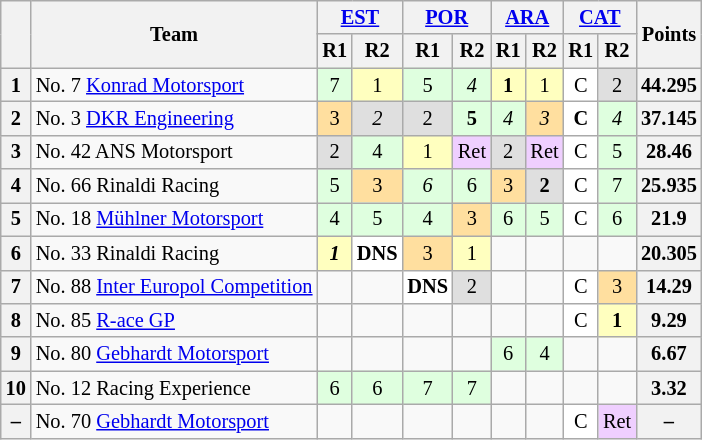<table class="wikitable" style="font-size: 85%; text-align:center">
<tr>
<th rowspan="2"></th>
<th rowspan="2">Team</th>
<th colspan="2"><a href='#'>EST</a><br></th>
<th colspan="2"><a href='#'>POR</a><br></th>
<th colspan="2"><a href='#'>ARA</a><br></th>
<th colspan="2"><a href='#'>CAT</a><br></th>
<th rowspan="2">Points</th>
</tr>
<tr>
<th>R1</th>
<th>R2</th>
<th>R1</th>
<th>R2</th>
<th>R1</th>
<th>R2</th>
<th>R1</th>
<th>R2</th>
</tr>
<tr>
<th>1</th>
<td align="left"> No. 7 <a href='#'>Konrad Motorsport</a></td>
<td style="background:#dfffdf;">7</td>
<td style="background:#ffffbf;">1</td>
<td style="background:#dfffdf;">5</td>
<td style="background:#dfffdf;"><em>4</em></td>
<td style="background:#ffffbf;"><strong>1</strong></td>
<td style="background:#ffffbf;">1</td>
<td style="background:#ffffff;">C</td>
<td style="background:#dfdfdf;">2</td>
<th>44.295</th>
</tr>
<tr>
<th>2</th>
<td align="left"> No. 3 <a href='#'>DKR Engineering</a></td>
<td style="background:#ffdf9f;">3</td>
<td style="background:#dfdfdf;"><em>2</em></td>
<td style="background:#dfdfdf;">2</td>
<td style="background:#dfffdf;"><strong>5</strong></td>
<td style="background:#dfffdf;"><em>4</em></td>
<td style="background:#ffdf9f;"><em>3</em></td>
<td style="background:#ffffff;"><strong>C</strong></td>
<td style="background:#dfffdf;"><em>4</em></td>
<th>37.145</th>
</tr>
<tr>
<th>3</th>
<td align="left"> No. 42 ANS Motorsport</td>
<td style="background:#dfdfdf;">2</td>
<td style="background:#dfffdf;">4</td>
<td style="background:#ffffbf;">1</td>
<td style="background:#efcfff;">Ret</td>
<td style="background:#dfdfdf;">2</td>
<td style="background:#efcfff;">Ret</td>
<td style="background:#ffffff;">C</td>
<td style="background:#dfffdf;">5</td>
<th>28.46</th>
</tr>
<tr>
<th>4</th>
<td align="left"> No. 66 Rinaldi Racing</td>
<td style="background:#dfffdf;">5</td>
<td style="background:#ffdf9f;">3</td>
<td style="background:#dfffdf;"><em>6</em></td>
<td style="background:#dfffdf;">6</td>
<td style="background:#ffdf9f;">3</td>
<td style="background:#dfdfdf;"><strong>2</strong></td>
<td style="background:#ffffff;">C</td>
<td style="background:#dfffdf;">7</td>
<th>25.935</th>
</tr>
<tr>
<th>5</th>
<td align="left"> No. 18 <a href='#'>Mühlner Motorsport</a></td>
<td style="background:#dfffdf;">4</td>
<td style="background:#dfffdf;">5</td>
<td style="background:#dfffdf;">4</td>
<td style="background:#ffdf9f;">3</td>
<td style="background:#dfffdf;">6</td>
<td style="background:#dfffdf;">5</td>
<td style="background:#ffffff;">C</td>
<td style="background:#dfffdf;">6</td>
<th>21.9</th>
</tr>
<tr>
<th>6</th>
<td align="left"> No. 33 Rinaldi Racing</td>
<td style="background:#ffffbf;"><strong><em>1</em></strong></td>
<td style="background:#ffffff;"><strong>DNS</strong></td>
<td style="background:#ffdf9f;">3</td>
<td style="background:#ffffbf;">1</td>
<td></td>
<td></td>
<td></td>
<td></td>
<th>20.305</th>
</tr>
<tr>
<th>7</th>
<td align="left"> No. 88 <a href='#'>Inter Europol Competition</a></td>
<td></td>
<td></td>
<td style="background:#ffffff;"><strong>DNS</strong></td>
<td style="background:#dfdfdf;">2</td>
<td></td>
<td></td>
<td style="background:#ffffff;">C</td>
<td style="background:#ffdf9f;">3</td>
<th>14.29</th>
</tr>
<tr>
<th>8</th>
<td align="left"> No. 85 <a href='#'>R-ace GP</a></td>
<td></td>
<td></td>
<td></td>
<td></td>
<td></td>
<td></td>
<td style="background:#ffffff;">C</td>
<td style="background:#ffffbf;"><strong>1</strong></td>
<th>9.29</th>
</tr>
<tr>
<th>9</th>
<td align="left"> No. 80 <a href='#'>Gebhardt Motorsport</a></td>
<td></td>
<td></td>
<td></td>
<td></td>
<td style="background:#dfffdf;">6</td>
<td style="background:#dfffdf;">4</td>
<td></td>
<td></td>
<th>6.67</th>
</tr>
<tr>
<th>10</th>
<td align="left"> No. 12 Racing Experience</td>
<td style="background:#dfffdf;">6</td>
<td style="background:#dfffdf;">6</td>
<td style="background:#dfffdf;">7</td>
<td style="background:#dfffdf;">7</td>
<td></td>
<td></td>
<td></td>
<td></td>
<th>3.32</th>
</tr>
<tr>
<th>–</th>
<td align="left"> No. 70 <a href='#'>Gebhardt Motorsport</a></td>
<td></td>
<td></td>
<td></td>
<td></td>
<td></td>
<td></td>
<td style="background:#ffffff;">C</td>
<td style="background:#efcfff;">Ret</td>
<th>–</th>
</tr>
</table>
